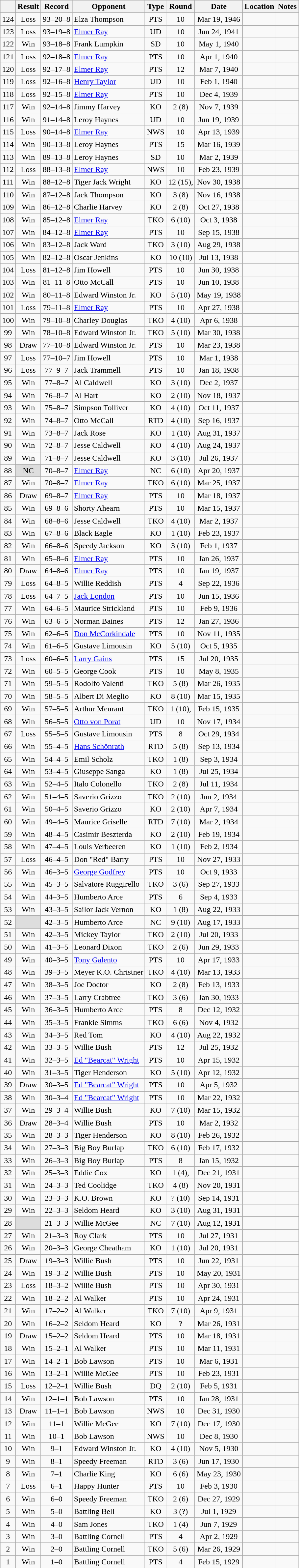<table class="wikitable mw-collapsible" style="text-align:center">
<tr>
<th></th>
<th>Result</th>
<th>Record</th>
<th>Opponent</th>
<th>Type</th>
<th>Round</th>
<th>Date</th>
<th>Location</th>
<th>Notes</th>
</tr>
<tr>
<td>124</td>
<td>Loss</td>
<td>93–20–8 </td>
<td align=left>Elza Thompson</td>
<td>PTS</td>
<td>10</td>
<td>Mar 19, 1946</td>
<td style="text-align:left;"></td>
<td></td>
</tr>
<tr>
<td>123</td>
<td>Loss</td>
<td>93–19–8 </td>
<td align=left><a href='#'>Elmer Ray</a></td>
<td>UD</td>
<td>10</td>
<td>Jun 24, 1941</td>
<td style="text-align:left;"></td>
<td></td>
</tr>
<tr>
<td>122</td>
<td>Win</td>
<td>93–18–8 </td>
<td align=left>Frank Lumpkin</td>
<td>SD</td>
<td>10</td>
<td>May 1, 1940</td>
<td style="text-align:left;"></td>
<td></td>
</tr>
<tr>
<td>121</td>
<td>Loss</td>
<td>92–18–8 </td>
<td align=left><a href='#'>Elmer Ray</a></td>
<td>PTS</td>
<td>10</td>
<td>Apr 1, 1940</td>
<td style="text-align:left;"></td>
<td></td>
</tr>
<tr>
<td>120</td>
<td>Loss</td>
<td>92–17–8 </td>
<td align=left><a href='#'>Elmer Ray</a></td>
<td>PTS</td>
<td>12</td>
<td>Mar 7, 1940</td>
<td style="text-align:left;"></td>
<td></td>
</tr>
<tr>
<td>119</td>
<td>Loss</td>
<td>92–16–8 </td>
<td align=left><a href='#'>Henry Taylor</a></td>
<td>UD</td>
<td>10</td>
<td>Feb 1, 1940</td>
<td style="text-align:left;"></td>
<td></td>
</tr>
<tr>
<td>118</td>
<td>Loss</td>
<td>92–15–8 </td>
<td align=left><a href='#'>Elmer Ray</a></td>
<td>PTS</td>
<td>10</td>
<td>Dec 4, 1939</td>
<td style="text-align:left;"></td>
<td></td>
</tr>
<tr>
<td>117</td>
<td>Win</td>
<td>92–14–8 </td>
<td align=left>Jimmy Harvey</td>
<td>KO</td>
<td>2 (8)</td>
<td>Nov 7, 1939</td>
<td style="text-align:left;"></td>
<td></td>
</tr>
<tr>
<td>116</td>
<td>Win</td>
<td>91–14–8 </td>
<td align=left>Leroy Haynes</td>
<td>UD</td>
<td>10</td>
<td>Jun 19, 1939</td>
<td style="text-align:left;"></td>
<td></td>
</tr>
<tr>
<td>115</td>
<td>Loss</td>
<td>90–14–8 </td>
<td align=left><a href='#'>Elmer Ray</a></td>
<td>NWS</td>
<td>10</td>
<td>Apr 13, 1939</td>
<td style="text-align:left;"></td>
<td></td>
</tr>
<tr>
<td>114</td>
<td>Win</td>
<td>90–13–8 </td>
<td align=left>Leroy Haynes</td>
<td>PTS</td>
<td>15</td>
<td>Mar 16, 1939</td>
<td style="text-align:left;"></td>
<td></td>
</tr>
<tr>
<td>113</td>
<td>Win</td>
<td>89–13–8 </td>
<td align=left>Leroy Haynes</td>
<td>SD</td>
<td>10</td>
<td>Mar 2, 1939</td>
<td style="text-align:left;"></td>
<td></td>
</tr>
<tr>
<td>112</td>
<td>Loss</td>
<td>88–13–8 </td>
<td align=left><a href='#'>Elmer Ray</a></td>
<td>NWS</td>
<td>10</td>
<td>Feb 23, 1939</td>
<td style="text-align:left;"></td>
<td></td>
</tr>
<tr>
<td>111</td>
<td>Win</td>
<td>88–12–8 </td>
<td align=left>Tiger Jack Wright</td>
<td>KO</td>
<td>12 (15), </td>
<td>Nov 30, 1938</td>
<td style="text-align:left;"></td>
<td style="text-align:left;"></td>
</tr>
<tr>
<td>110</td>
<td>Win</td>
<td>87–12–8 </td>
<td align=left>Jack Thompson</td>
<td>KO</td>
<td>3 (8)</td>
<td>Nov 16, 1938</td>
<td style="text-align:left;"></td>
<td></td>
</tr>
<tr>
<td>109</td>
<td>Win</td>
<td>86–12–8 </td>
<td align=left>Charlie Harvey</td>
<td>KO</td>
<td>2 (8)</td>
<td>Oct 27, 1938</td>
<td style="text-align:left;"></td>
<td></td>
</tr>
<tr>
<td>108</td>
<td>Win</td>
<td>85–12–8 </td>
<td align=left><a href='#'>Elmer Ray</a></td>
<td>TKO</td>
<td>6 (10)</td>
<td>Oct 3, 1938</td>
<td style="text-align:left;"></td>
<td></td>
</tr>
<tr>
<td>107</td>
<td>Win</td>
<td>84–12–8 </td>
<td align=left><a href='#'>Elmer Ray</a></td>
<td>PTS</td>
<td>10</td>
<td>Sep 15, 1938</td>
<td style="text-align:left;"></td>
<td></td>
</tr>
<tr>
<td>106</td>
<td>Win</td>
<td>83–12–8 </td>
<td align=left>Jack Ward</td>
<td>TKO</td>
<td>3 (10)</td>
<td>Aug 29, 1938</td>
<td style="text-align:left;"></td>
<td></td>
</tr>
<tr>
<td>105</td>
<td>Win</td>
<td>82–12–8 </td>
<td align=left>Oscar Jenkins</td>
<td>KO</td>
<td>10 (10)</td>
<td>Jul 13, 1938</td>
<td style="text-align:left;"></td>
<td style="text-align:left;"></td>
</tr>
<tr>
<td>104</td>
<td>Loss</td>
<td>81–12–8 </td>
<td align=left>Jim Howell</td>
<td>PTS</td>
<td>10</td>
<td>Jun 30, 1938</td>
<td style="text-align:left;"></td>
<td></td>
</tr>
<tr>
<td>103</td>
<td>Win</td>
<td>81–11–8 </td>
<td align=left>Otto McCall</td>
<td>PTS</td>
<td>10</td>
<td>Jun 10, 1938</td>
<td style="text-align:left;"></td>
<td></td>
</tr>
<tr>
<td>102</td>
<td>Win</td>
<td>80–11–8 </td>
<td align=left>Edward Winston Jr.</td>
<td>KO</td>
<td>5 (10)</td>
<td>May 19, 1938</td>
<td style="text-align:left;"></td>
<td></td>
</tr>
<tr>
<td>101</td>
<td>Loss</td>
<td>79–11–8 </td>
<td align=left><a href='#'>Elmer Ray</a></td>
<td>PTS</td>
<td>10</td>
<td>Apr 27, 1938</td>
<td style="text-align:left;"></td>
<td></td>
</tr>
<tr>
<td>100</td>
<td>Win</td>
<td>79–10–8 </td>
<td align=left>Charley Douglas</td>
<td>TKO</td>
<td>4 (10)</td>
<td>Apr 6, 1938</td>
<td style="text-align:left;"></td>
<td></td>
</tr>
<tr>
<td>99</td>
<td>Win</td>
<td>78–10–8 </td>
<td align=left>Edward Winston Jr.</td>
<td>TKO</td>
<td>5 (10)</td>
<td>Mar 30, 1938</td>
<td style="text-align:left;"></td>
<td></td>
</tr>
<tr>
<td>98</td>
<td>Draw</td>
<td>77–10–8 </td>
<td align=left>Edward Winston Jr.</td>
<td>PTS</td>
<td>10</td>
<td>Mar 23, 1938</td>
<td style="text-align:left;"></td>
<td></td>
</tr>
<tr>
<td>97</td>
<td>Loss</td>
<td>77–10–7 </td>
<td align=left>Jim Howell</td>
<td>PTS</td>
<td>10</td>
<td>Mar 1, 1938</td>
<td style="text-align:left;"></td>
<td></td>
</tr>
<tr>
<td>96</td>
<td>Loss</td>
<td>77–9–7 </td>
<td align=left>Jack Trammell</td>
<td>PTS</td>
<td>10</td>
<td>Jan 18, 1938</td>
<td style="text-align:left;"></td>
<td></td>
</tr>
<tr>
<td>95</td>
<td>Win</td>
<td>77–8–7 </td>
<td align=left>Al Caldwell</td>
<td>KO</td>
<td>3 (10)</td>
<td>Dec 2, 1937</td>
<td style="text-align:left;"></td>
<td></td>
</tr>
<tr>
<td>94</td>
<td>Win</td>
<td>76–8–7 </td>
<td align=left>Al Hart</td>
<td>KO</td>
<td>2 (10)</td>
<td>Nov 18, 1937</td>
<td style="text-align:left;"></td>
<td></td>
</tr>
<tr>
<td>93</td>
<td>Win</td>
<td>75–8–7 </td>
<td align=left>Simpson Tolliver</td>
<td>KO</td>
<td>4 (10)</td>
<td>Oct 11, 1937</td>
<td style="text-align:left;"></td>
<td></td>
</tr>
<tr>
<td>92</td>
<td>Win</td>
<td>74–8–7 </td>
<td align=left>Otto McCall</td>
<td>RTD</td>
<td>4 (10)</td>
<td>Sep 16, 1937</td>
<td style="text-align:left;"></td>
<td></td>
</tr>
<tr>
<td>91</td>
<td>Win</td>
<td>73–8–7 </td>
<td align=left>Jack Rose</td>
<td>KO</td>
<td>1 (10)</td>
<td>Aug 31, 1937</td>
<td style="text-align:left;"></td>
<td></td>
</tr>
<tr>
<td>90</td>
<td>Win</td>
<td>72–8–7 </td>
<td align=left>Jesse Caldwell</td>
<td>KO</td>
<td>4 (10)</td>
<td>Aug 24, 1937</td>
<td style="text-align:left;"></td>
<td></td>
</tr>
<tr>
<td>89</td>
<td>Win</td>
<td>71–8–7 </td>
<td align=left>Jesse Caldwell</td>
<td>KO</td>
<td>3 (10)</td>
<td>Jul 26, 1937</td>
<td style="text-align:left;"></td>
<td></td>
</tr>
<tr>
<td>88</td>
<td style="background:#DDD">NC</td>
<td>70–8–7 </td>
<td align=left><a href='#'>Elmer Ray</a></td>
<td>NC</td>
<td>6 (10)</td>
<td>Apr 20, 1937</td>
<td style="text-align:left;"></td>
<td style="text-align:left;"></td>
</tr>
<tr>
<td>87</td>
<td>Win</td>
<td>70–8–7 </td>
<td align=left><a href='#'>Elmer Ray</a></td>
<td>TKO</td>
<td>6 (10)</td>
<td>Mar 25, 1937</td>
<td style="text-align:left;"></td>
<td></td>
</tr>
<tr>
<td>86</td>
<td>Draw</td>
<td>69–8–7 </td>
<td align=left><a href='#'>Elmer Ray</a></td>
<td>PTS</td>
<td>10</td>
<td>Mar 18, 1937</td>
<td style="text-align:left;"></td>
<td></td>
</tr>
<tr>
<td>85</td>
<td>Win</td>
<td>69–8–6 </td>
<td align=left>Shorty Ahearn</td>
<td>PTS</td>
<td>10</td>
<td>Mar 15, 1937</td>
<td style="text-align:left;"></td>
<td></td>
</tr>
<tr>
<td>84</td>
<td>Win</td>
<td>68–8–6 </td>
<td align=left>Jesse Caldwell</td>
<td>TKO</td>
<td>4 (10)</td>
<td>Mar 2, 1937</td>
<td style="text-align:left;"></td>
<td></td>
</tr>
<tr>
<td>83</td>
<td>Win</td>
<td>67–8–6 </td>
<td align=left>Black Eagle</td>
<td>KO</td>
<td>1 (10)</td>
<td>Feb 23, 1937</td>
<td style="text-align:left;"></td>
<td></td>
</tr>
<tr>
<td>82</td>
<td>Win</td>
<td>66–8–6 </td>
<td align=left>Speedy Jackson</td>
<td>KO</td>
<td>3 (10)</td>
<td>Feb 1, 1937</td>
<td style="text-align:left;"></td>
<td></td>
</tr>
<tr>
<td>81</td>
<td>Win</td>
<td>65–8–6 </td>
<td align=left><a href='#'>Elmer Ray</a></td>
<td>PTS</td>
<td>10</td>
<td>Jan 26, 1937</td>
<td style="text-align:left;"></td>
<td></td>
</tr>
<tr>
<td>80</td>
<td>Draw</td>
<td>64–8–6 </td>
<td align=left><a href='#'>Elmer Ray</a></td>
<td>PTS</td>
<td>10</td>
<td>Jan 19, 1937</td>
<td style="text-align:left;"></td>
<td></td>
</tr>
<tr>
<td>79</td>
<td>Loss</td>
<td>64–8–5 </td>
<td align=left>Willie Reddish</td>
<td>PTS</td>
<td>4</td>
<td>Sep 22, 1936</td>
<td style="text-align:left;"></td>
<td></td>
</tr>
<tr>
<td>78</td>
<td>Loss</td>
<td>64–7–5 </td>
<td align=left><a href='#'>Jack London</a></td>
<td>PTS</td>
<td>10</td>
<td>Jun 15, 1936</td>
<td style="text-align:left;"></td>
<td></td>
</tr>
<tr>
<td>77</td>
<td>Win</td>
<td>64–6–5 </td>
<td align=left>Maurice Strickland</td>
<td>PTS</td>
<td>10</td>
<td>Feb 9, 1936</td>
<td style="text-align:left;"></td>
<td></td>
</tr>
<tr>
<td>76</td>
<td>Win</td>
<td>63–6–5 </td>
<td align=left>Norman Baines</td>
<td>PTS</td>
<td>12</td>
<td>Jan 27, 1936</td>
<td style="text-align:left;"></td>
<td></td>
</tr>
<tr>
<td>75</td>
<td>Win</td>
<td>62–6–5 </td>
<td align=left><a href='#'>Don McCorkindale</a></td>
<td>PTS</td>
<td>10</td>
<td>Nov 11, 1935</td>
<td style="text-align:left;"></td>
<td></td>
</tr>
<tr>
<td>74</td>
<td>Win</td>
<td>61–6–5 </td>
<td align=left>Gustave Limousin</td>
<td>KO</td>
<td>5 (10)</td>
<td>Oct 5, 1935</td>
<td style="text-align:left;"></td>
<td></td>
</tr>
<tr>
<td>73</td>
<td>Loss</td>
<td>60–6–5 </td>
<td align=left><a href='#'>Larry Gains</a></td>
<td>PTS</td>
<td>15</td>
<td>Jul 20, 1935</td>
<td style="text-align:left;"></td>
<td style="text-align:left;"></td>
</tr>
<tr>
<td>72</td>
<td>Win</td>
<td>60–5–5 </td>
<td align=left>George Cook</td>
<td>PTS</td>
<td>10</td>
<td>May 8, 1935</td>
<td style="text-align:left;"></td>
<td></td>
</tr>
<tr>
<td>71</td>
<td>Win</td>
<td>59–5–5 </td>
<td align=left>Rodolfo Valenti</td>
<td>TKO</td>
<td>5 (8)</td>
<td>Mar 26, 1935</td>
<td style="text-align:left;"></td>
<td></td>
</tr>
<tr>
<td>70</td>
<td>Win</td>
<td>58–5–5 </td>
<td align=left>Albert Di Meglio</td>
<td>KO</td>
<td>8 (10)</td>
<td>Mar 15, 1935</td>
<td style="text-align:left;"></td>
<td></td>
</tr>
<tr>
<td>69</td>
<td>Win</td>
<td>57–5–5 </td>
<td align=left>Arthur Meurant</td>
<td>TKO</td>
<td>1 (10), </td>
<td>Feb 15, 1935</td>
<td style="text-align:left;"></td>
<td></td>
</tr>
<tr>
<td>68</td>
<td>Win</td>
<td>56–5–5 </td>
<td align=left><a href='#'>Otto von Porat</a></td>
<td>UD</td>
<td>10</td>
<td>Nov 17, 1934</td>
<td style="text-align:left;"></td>
<td></td>
</tr>
<tr>
<td>67</td>
<td>Loss</td>
<td>55–5–5 </td>
<td align=left>Gustave Limousin</td>
<td>PTS</td>
<td>8</td>
<td>Oct 29, 1934</td>
<td style="text-align:left;"></td>
<td></td>
</tr>
<tr>
<td>66</td>
<td>Win</td>
<td>55–4–5 </td>
<td align=left><a href='#'>Hans Schönrath</a></td>
<td>RTD</td>
<td>5 (8)</td>
<td>Sep 13, 1934</td>
<td style="text-align:left;"></td>
<td></td>
</tr>
<tr>
<td>65</td>
<td>Win</td>
<td>54–4–5 </td>
<td align=left>Emil Scholz</td>
<td>TKO</td>
<td>1 (8)</td>
<td>Sep 3, 1934</td>
<td style="text-align:left;"></td>
<td></td>
</tr>
<tr>
<td>64</td>
<td>Win</td>
<td>53–4–5 </td>
<td align=left>Giuseppe Sanga</td>
<td>KO</td>
<td>1 (8)</td>
<td>Jul 25, 1934</td>
<td style="text-align:left;"></td>
<td></td>
</tr>
<tr>
<td>63</td>
<td>Win</td>
<td>52–4–5 </td>
<td align=left>Italo Colonello</td>
<td>TKO</td>
<td>2 (8)</td>
<td>Jul 11, 1934</td>
<td style="text-align:left;"></td>
<td></td>
</tr>
<tr>
<td>62</td>
<td>Win</td>
<td>51–4–5 </td>
<td align=left>Saverio Grizzo</td>
<td>TKO</td>
<td>2 (10)</td>
<td>Jun 2, 1934</td>
<td style="text-align:left;"></td>
<td></td>
</tr>
<tr>
<td>61</td>
<td>Win</td>
<td>50–4–5 </td>
<td align=left>Saverio Grizzo</td>
<td>KO</td>
<td>2 (10)</td>
<td>Apr 7, 1934</td>
<td style="text-align:left;"></td>
<td></td>
</tr>
<tr>
<td>60</td>
<td>Win</td>
<td>49–4–5 </td>
<td align=left>Maurice Griselle</td>
<td>RTD</td>
<td>7 (10)</td>
<td>Mar 2, 1934</td>
<td style="text-align:left;"></td>
<td></td>
</tr>
<tr>
<td>59</td>
<td>Win</td>
<td>48–4–5 </td>
<td align=left>Casimir Beszterda</td>
<td>KO</td>
<td>2 (10)</td>
<td>Feb 19, 1934</td>
<td style="text-align:left;"></td>
<td></td>
</tr>
<tr>
<td>58</td>
<td>Win</td>
<td>47–4–5 </td>
<td align=left>Louis Verbeeren</td>
<td>KO</td>
<td>1 (10)</td>
<td>Feb 2, 1934</td>
<td style="text-align:left;"></td>
<td></td>
</tr>
<tr>
<td>57</td>
<td>Loss</td>
<td>46–4–5 </td>
<td align=left>Don "Red" Barry</td>
<td>PTS</td>
<td>10</td>
<td>Nov 27, 1933</td>
<td style="text-align:left;"></td>
<td style="text-align:left;"></td>
</tr>
<tr>
<td>56</td>
<td>Win</td>
<td>46–3–5 </td>
<td align=left><a href='#'>George Godfrey</a></td>
<td>PTS</td>
<td>10</td>
<td>Oct 9, 1933</td>
<td style="text-align:left;"></td>
<td style="text-align:left;"></td>
</tr>
<tr>
<td>55</td>
<td>Win</td>
<td>45–3–5 </td>
<td align=left>Salvatore Ruggirello</td>
<td>TKO</td>
<td>3 (6)</td>
<td>Sep 27, 1933</td>
<td style="text-align:left;"></td>
<td></td>
</tr>
<tr>
<td>54</td>
<td>Win</td>
<td>44–3–5 </td>
<td align=left>Humberto Arce</td>
<td>PTS</td>
<td>6</td>
<td>Sep 4, 1933</td>
<td style="text-align:left;"></td>
<td></td>
</tr>
<tr>
<td>53</td>
<td>Win</td>
<td>43–3–5 </td>
<td align=left>Sailor Jack Vernon</td>
<td>KO</td>
<td>1 (8)</td>
<td>Aug 22, 1933</td>
<td style="text-align:left;"></td>
<td></td>
</tr>
<tr>
<td>52</td>
<td style="background:#DDD"></td>
<td>42–3–5 </td>
<td align=left>Humberto Arce</td>
<td>NC</td>
<td>9 (10)</td>
<td>Aug 17, 1933</td>
<td style="text-align:left;"></td>
<td style="text-align:left;"></td>
</tr>
<tr>
<td>51</td>
<td>Win</td>
<td>42–3–5 </td>
<td align=left>Mickey Taylor</td>
<td>TKO</td>
<td>2 (10)</td>
<td>Jul 20, 1933</td>
<td style="text-align:left;"></td>
<td></td>
</tr>
<tr>
<td>50</td>
<td>Win</td>
<td>41–3–5 </td>
<td align=left>Leonard Dixon</td>
<td>TKO</td>
<td>2 (6)</td>
<td>Jun 29, 1933</td>
<td style="text-align:left;"></td>
<td></td>
</tr>
<tr>
<td>49</td>
<td>Win</td>
<td>40–3–5 </td>
<td align=left><a href='#'>Tony Galento</a></td>
<td>PTS</td>
<td>10</td>
<td>Apr 17, 1933</td>
<td style="text-align:left;"></td>
<td></td>
</tr>
<tr>
<td>48</td>
<td>Win</td>
<td>39–3–5 </td>
<td align=left>Meyer K.O. Christner</td>
<td>TKO</td>
<td>4 (10)</td>
<td>Mar 13, 1933</td>
<td style="text-align:left;"></td>
<td></td>
</tr>
<tr>
<td>47</td>
<td>Win</td>
<td>38–3–5 </td>
<td align=left>Joe Doctor</td>
<td>KO</td>
<td>2 (8)</td>
<td>Feb 13, 1933</td>
<td style="text-align:left;"></td>
<td></td>
</tr>
<tr>
<td>46</td>
<td>Win</td>
<td>37–3–5 </td>
<td align=left>Larry Crabtree</td>
<td>TKO</td>
<td>3 (6)</td>
<td>Jan 30, 1933</td>
<td style="text-align:left;"></td>
<td></td>
</tr>
<tr>
<td>45</td>
<td>Win</td>
<td>36–3–5 </td>
<td align=left>Humberto Arce</td>
<td>PTS</td>
<td>8</td>
<td>Dec 12, 1932</td>
<td style="text-align:left;"></td>
<td></td>
</tr>
<tr>
<td>44</td>
<td>Win</td>
<td>35–3–5 </td>
<td align=left>Frankie Simms</td>
<td>TKO</td>
<td>6 (6)</td>
<td>Nov 4, 1932</td>
<td style="text-align:left;"></td>
<td></td>
</tr>
<tr>
<td>43</td>
<td>Win</td>
<td>34–3–5 </td>
<td align=left>Red Tom</td>
<td>KO</td>
<td>4 (10)</td>
<td>Aug 22, 1932</td>
<td style="text-align:left;"></td>
<td></td>
</tr>
<tr>
<td>42</td>
<td>Win</td>
<td>33–3–5 </td>
<td align=left>Willie Bush</td>
<td>PTS</td>
<td>12</td>
<td>Jul 25, 1932</td>
<td style="text-align:left;"></td>
<td></td>
</tr>
<tr>
<td>41</td>
<td>Win</td>
<td>32–3–5 </td>
<td align=left><a href='#'>Ed "Bearcat" Wright</a></td>
<td>PTS</td>
<td>10</td>
<td>Apr 15, 1932</td>
<td style="text-align:left;"></td>
<td></td>
</tr>
<tr>
<td>40</td>
<td>Win</td>
<td>31–3–5 </td>
<td align=left>Tiger Henderson</td>
<td>KO</td>
<td>5 (10)</td>
<td>Apr 12, 1932</td>
<td style="text-align:left;"></td>
<td></td>
</tr>
<tr>
<td>39</td>
<td>Draw</td>
<td>30–3–5 </td>
<td align=left><a href='#'>Ed "Bearcat" Wright</a></td>
<td>PTS</td>
<td>10</td>
<td>Apr 5, 1932</td>
<td style="text-align:left;"></td>
<td></td>
</tr>
<tr>
<td>38</td>
<td>Win</td>
<td>30–3–4 </td>
<td align=left><a href='#'>Ed "Bearcat" Wright</a></td>
<td>PTS</td>
<td>10</td>
<td>Mar 22, 1932</td>
<td style="text-align:left;"></td>
<td></td>
</tr>
<tr>
<td>37</td>
<td>Win</td>
<td>29–3–4 </td>
<td align=left>Willie Bush</td>
<td>KO</td>
<td>7 (10)</td>
<td>Mar 15, 1932</td>
<td style="text-align:left;"></td>
<td></td>
</tr>
<tr>
<td>36</td>
<td>Draw</td>
<td>28–3–4 </td>
<td align=left>Willie Bush</td>
<td>PTS</td>
<td>10</td>
<td>Mar 2, 1932</td>
<td style="text-align:left;"></td>
<td></td>
</tr>
<tr>
<td>35</td>
<td>Win</td>
<td>28–3–3 </td>
<td align=left>Tiger Henderson</td>
<td>KO</td>
<td>8 (10)</td>
<td>Feb 26, 1932</td>
<td style="text-align:left;"></td>
<td></td>
</tr>
<tr>
<td>34</td>
<td>Win</td>
<td>27–3–3 </td>
<td align=left>Big Boy Burlap</td>
<td>TKO</td>
<td>6 (10)</td>
<td>Feb 17, 1932</td>
<td style="text-align:left;"></td>
<td></td>
</tr>
<tr>
<td>33</td>
<td>Win</td>
<td>26–3–3 </td>
<td align=left>Big Boy Burlap</td>
<td>PTS</td>
<td>8</td>
<td>Jan 15, 1932</td>
<td style="text-align:left;"></td>
<td></td>
</tr>
<tr>
<td>32</td>
<td>Win</td>
<td>25–3–3 </td>
<td align=left>Eddie Cox</td>
<td>KO</td>
<td>1 (4), </td>
<td>Dec 21, 1931</td>
<td style="text-align:left;"></td>
<td></td>
</tr>
<tr>
<td>31</td>
<td>Win</td>
<td>24–3–3 </td>
<td align=left>Ted Coolidge</td>
<td>TKO</td>
<td>4 (8)</td>
<td>Nov 20, 1931</td>
<td style="text-align:left;"></td>
<td></td>
</tr>
<tr>
<td>30</td>
<td>Win</td>
<td>23–3–3 </td>
<td align=left>K.O. Brown</td>
<td>KO</td>
<td>? (10)</td>
<td>Sep 14, 1931</td>
<td style="text-align:left;"></td>
<td></td>
</tr>
<tr>
<td>29</td>
<td>Win</td>
<td>22–3–3 </td>
<td align=left>Seldom Heard</td>
<td>KO</td>
<td>3 (10)</td>
<td>Aug 31, 1931</td>
<td style="text-align:left;"></td>
<td></td>
</tr>
<tr>
<td>28</td>
<td style="background:#DDD"></td>
<td>21–3–3 </td>
<td align=left>Willie McGee</td>
<td>NC</td>
<td>7 (10)</td>
<td>Aug 12, 1931</td>
<td style="text-align:left;"></td>
<td></td>
</tr>
<tr>
<td>27</td>
<td>Win</td>
<td>21–3–3</td>
<td align=left>Roy Clark</td>
<td>PTS</td>
<td>10</td>
<td>Jul 27, 1931</td>
<td style="text-align:left;"></td>
<td></td>
</tr>
<tr>
<td>26</td>
<td>Win</td>
<td>20–3–3</td>
<td align=left>George Cheatham</td>
<td>KO</td>
<td>1 (10)</td>
<td>Jul 20, 1931</td>
<td style="text-align:left;"></td>
<td></td>
</tr>
<tr>
<td>25</td>
<td>Draw</td>
<td>19–3–3</td>
<td align=left>Willie Bush</td>
<td>PTS</td>
<td>10</td>
<td>Jun 22, 1931</td>
<td style="text-align:left;"></td>
<td></td>
</tr>
<tr>
<td>24</td>
<td>Win</td>
<td>19–3–2</td>
<td align=left>Willie Bush</td>
<td>PTS</td>
<td>10</td>
<td>May 20, 1931</td>
<td style="text-align:left;"></td>
<td></td>
</tr>
<tr>
<td>23</td>
<td>Loss</td>
<td>18–3–2</td>
<td align=left>Willie Bush</td>
<td>PTS</td>
<td>10</td>
<td>Apr 30, 1931</td>
<td style="text-align:left;"></td>
<td></td>
</tr>
<tr>
<td>22</td>
<td>Win</td>
<td>18–2–2</td>
<td align=left>Al Walker</td>
<td>PTS</td>
<td>10</td>
<td>Apr 24, 1931</td>
<td style="text-align:left;"></td>
<td></td>
</tr>
<tr>
<td>21</td>
<td>Win</td>
<td>17–2–2</td>
<td align=left>Al Walker</td>
<td>TKO</td>
<td>7 (10)</td>
<td>Apr 9, 1931</td>
<td style="text-align:left;"></td>
<td></td>
</tr>
<tr>
<td>20</td>
<td>Win</td>
<td>16–2–2</td>
<td align=left>Seldom Heard</td>
<td>KO</td>
<td>?</td>
<td>Mar 26, 1931</td>
<td style="text-align:left;"></td>
<td style="text-align:left;"></td>
</tr>
<tr>
<td>19</td>
<td>Draw</td>
<td>15–2–2</td>
<td align=left>Seldom Heard</td>
<td>PTS</td>
<td>10</td>
<td>Mar 18, 1931</td>
<td style="text-align:left;"></td>
<td></td>
</tr>
<tr>
<td>18</td>
<td>Win</td>
<td>15–2–1</td>
<td align=left>Al Walker</td>
<td>PTS</td>
<td>10</td>
<td>Mar 11, 1931</td>
<td style="text-align:left;"></td>
<td></td>
</tr>
<tr>
<td>17</td>
<td>Win</td>
<td>14–2–1</td>
<td align=left>Bob Lawson</td>
<td>PTS</td>
<td>10</td>
<td>Mar 6, 1931</td>
<td style="text-align:left;"></td>
<td></td>
</tr>
<tr>
<td>16</td>
<td>Win</td>
<td>13–2–1</td>
<td align=left>Willie McGee</td>
<td>PTS</td>
<td>10</td>
<td>Feb 23, 1931</td>
<td style="text-align:left;"></td>
<td></td>
</tr>
<tr>
<td>15</td>
<td>Loss</td>
<td>12–2–1</td>
<td align=left>Willie Bush</td>
<td>DQ</td>
<td>2 (10)</td>
<td>Feb 5, 1931</td>
<td style="text-align:left;"></td>
<td style="text-align:left;"></td>
</tr>
<tr>
<td>14</td>
<td>Win</td>
<td>12–1–1</td>
<td align=left>Bob Lawson</td>
<td>PTS</td>
<td>10</td>
<td>Jan 28, 1931</td>
<td style="text-align:left;"></td>
<td></td>
</tr>
<tr>
<td>13</td>
<td>Draw</td>
<td>11–1–1</td>
<td align=left>Bob Lawson</td>
<td>NWS</td>
<td>10</td>
<td>Dec 31, 1930</td>
<td style="text-align:left;"></td>
<td></td>
</tr>
<tr>
<td>12</td>
<td>Win</td>
<td>11–1</td>
<td align=left>Willie McGee</td>
<td>KO</td>
<td>7 (10)</td>
<td>Dec 17, 1930</td>
<td style="text-align:left;"></td>
<td></td>
</tr>
<tr>
<td>11</td>
<td>Win</td>
<td>10–1</td>
<td align=left>Bob Lawson</td>
<td>NWS</td>
<td>10</td>
<td>Dec 8, 1930</td>
<td style="text-align:left;"></td>
<td></td>
</tr>
<tr>
<td>10</td>
<td>Win</td>
<td>9–1</td>
<td align=left>Edward Winston Jr.</td>
<td>KO</td>
<td>4 (10)</td>
<td>Nov 5, 1930</td>
<td style="text-align:left;"></td>
<td></td>
</tr>
<tr>
<td>9</td>
<td>Win</td>
<td>8–1</td>
<td align=left>Speedy Freeman</td>
<td>RTD</td>
<td>3 (6)</td>
<td>Jun 17, 1930</td>
<td style="text-align:left;"></td>
<td></td>
</tr>
<tr>
<td>8</td>
<td>Win</td>
<td>7–1</td>
<td align=left>Charlie King</td>
<td>KO</td>
<td>6 (6)</td>
<td>May 23, 1930</td>
<td style="text-align:left;"></td>
<td></td>
</tr>
<tr>
<td>7</td>
<td>Loss</td>
<td>6–1</td>
<td align=left>Happy Hunter</td>
<td>PTS</td>
<td>10</td>
<td>Feb 3, 1930</td>
<td style="text-align:left;"></td>
<td></td>
</tr>
<tr>
<td>6</td>
<td>Win</td>
<td>6–0</td>
<td align=left>Speedy Freeman</td>
<td>TKO</td>
<td>2 (6)</td>
<td>Dec 27, 1929</td>
<td style="text-align:left;"></td>
<td></td>
</tr>
<tr>
<td>5</td>
<td>Win</td>
<td>5–0</td>
<td align=left>Battling Bell</td>
<td>KO</td>
<td>3 (?)</td>
<td>Jul 1, 1929</td>
<td style="text-align:left;"></td>
<td></td>
</tr>
<tr>
<td>4</td>
<td>Win</td>
<td>4–0</td>
<td align=left>Sam Jones</td>
<td>TKO</td>
<td>1 (4)</td>
<td>Jun 7, 1929</td>
<td style="text-align:left;"></td>
<td></td>
</tr>
<tr>
<td>3</td>
<td>Win</td>
<td>3–0</td>
<td align=left>Battling Cornell</td>
<td>PTS</td>
<td>4</td>
<td>Apr 2, 1929</td>
<td style="text-align:left;"></td>
<td></td>
</tr>
<tr>
<td>2</td>
<td>Win</td>
<td>2–0</td>
<td align=left>Battling Cornell</td>
<td>TKO</td>
<td>5 (6)</td>
<td>Mar 26, 1929</td>
<td style="text-align:left;"></td>
<td></td>
</tr>
<tr>
<td>1</td>
<td>Win</td>
<td>1–0</td>
<td align=left>Battling Cornell</td>
<td>PTS</td>
<td>4</td>
<td>Feb 15, 1929</td>
<td style="text-align:left;"></td>
<td></td>
</tr>
<tr>
</tr>
</table>
